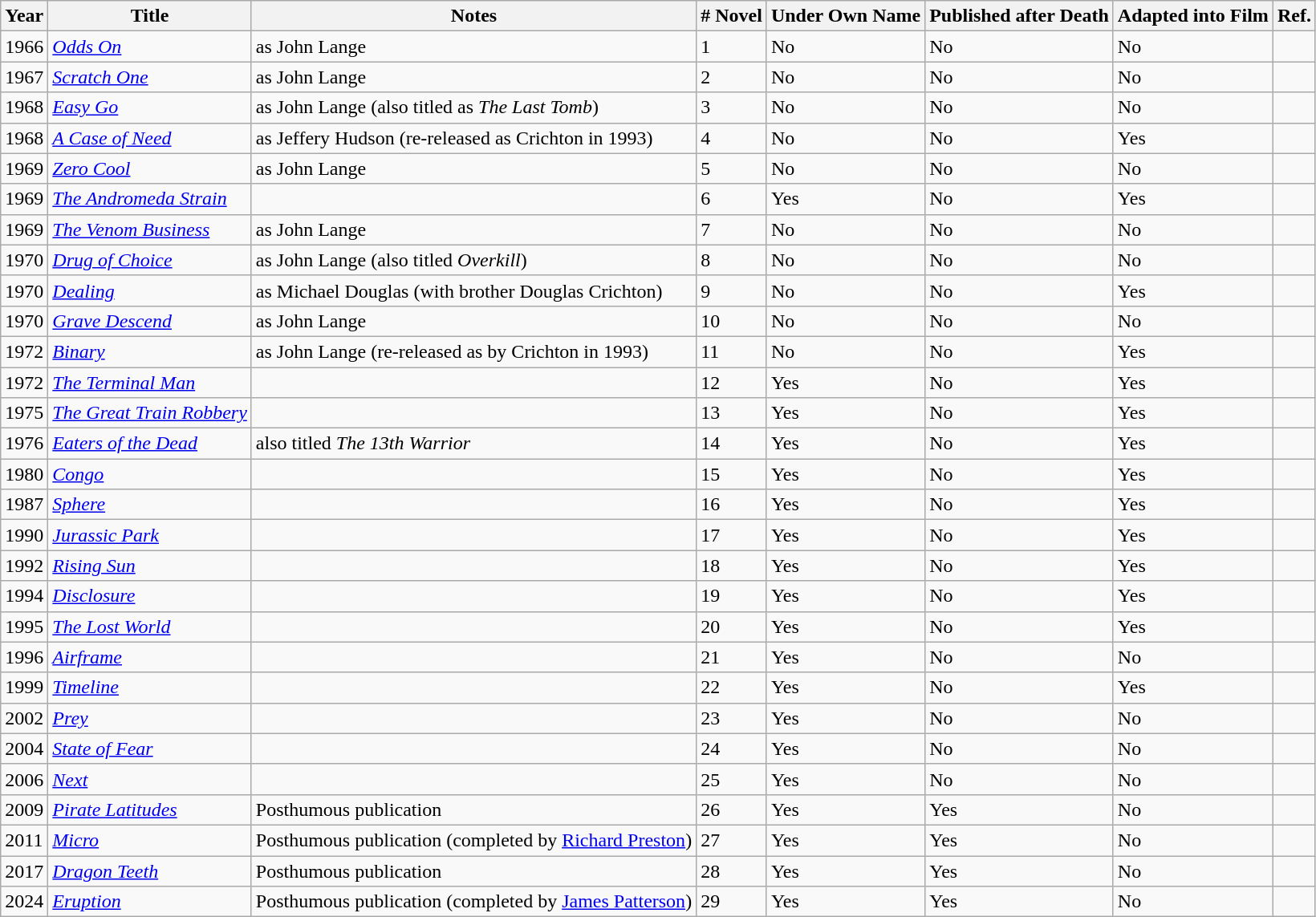<table class="wikitable sortable">
<tr>
<th>Year</th>
<th>Title</th>
<th>Notes</th>
<th># Novel</th>
<th>Under Own Name</th>
<th>Published after Death</th>
<th>Adapted into Film</th>
<th class="unsortable">Ref.</th>
</tr>
<tr>
<td>1966</td>
<td><em><a href='#'>Odds On</a></em></td>
<td>as John Lange</td>
<td>1</td>
<td>No</td>
<td>No</td>
<td>No</td>
<td></td>
</tr>
<tr>
<td>1967</td>
<td><em><a href='#'>Scratch One</a></em></td>
<td>as John Lange</td>
<td>2</td>
<td>No</td>
<td>No</td>
<td>No</td>
<td></td>
</tr>
<tr>
<td>1968</td>
<td><em><a href='#'>Easy Go</a></em></td>
<td>as John Lange (also titled as <em>The Last Tomb</em>)</td>
<td>3</td>
<td>No</td>
<td>No</td>
<td>No</td>
<td></td>
</tr>
<tr>
<td>1968</td>
<td><em><a href='#'>A Case of Need</a></em></td>
<td>as Jeffery Hudson (re-released as Crichton in 1993)</td>
<td>4</td>
<td>No</td>
<td>No</td>
<td>Yes</td>
<td></td>
</tr>
<tr>
<td>1969</td>
<td><em><a href='#'>Zero Cool</a></em></td>
<td>as John Lange</td>
<td>5</td>
<td>No</td>
<td>No</td>
<td>No</td>
<td></td>
</tr>
<tr>
<td>1969</td>
<td><em><a href='#'>The Andromeda Strain</a></em></td>
<td></td>
<td>6</td>
<td>Yes</td>
<td>No</td>
<td>Yes</td>
<td></td>
</tr>
<tr>
<td>1969</td>
<td><em><a href='#'>The Venom Business</a></em></td>
<td>as John Lange</td>
<td>7</td>
<td>No</td>
<td>No</td>
<td>No</td>
<td></td>
</tr>
<tr>
<td>1970</td>
<td><em><a href='#'>Drug of Choice</a></em></td>
<td>as John Lange (also titled <em>Overkill</em>)</td>
<td>8</td>
<td>No</td>
<td>No</td>
<td>No</td>
<td></td>
</tr>
<tr>
<td>1970</td>
<td><em><a href='#'>Dealing</a></em></td>
<td>as Michael Douglas (with brother Douglas Crichton)</td>
<td>9</td>
<td>No</td>
<td>No</td>
<td>Yes</td>
<td></td>
</tr>
<tr>
<td>1970</td>
<td><em><a href='#'>Grave Descend</a></em></td>
<td>as John Lange</td>
<td>10</td>
<td>No</td>
<td>No</td>
<td>No</td>
<td></td>
</tr>
<tr>
<td>1972</td>
<td><em><a href='#'>Binary</a></em></td>
<td>as John Lange (re-released as by Crichton in 1993)</td>
<td>11</td>
<td>No</td>
<td>No</td>
<td>Yes</td>
<td></td>
</tr>
<tr>
<td>1972</td>
<td><em><a href='#'>The Terminal Man</a></em></td>
<td></td>
<td>12</td>
<td>Yes</td>
<td>No</td>
<td>Yes</td>
<td></td>
</tr>
<tr>
<td>1975</td>
<td><em><a href='#'>The Great Train Robbery</a></em></td>
<td></td>
<td>13</td>
<td>Yes</td>
<td>No</td>
<td>Yes</td>
<td></td>
</tr>
<tr>
<td>1976</td>
<td><em><a href='#'>Eaters of the Dead</a></em></td>
<td>also titled <em>The 13th Warrior</em></td>
<td>14</td>
<td>Yes</td>
<td>No</td>
<td>Yes</td>
<td></td>
</tr>
<tr>
<td>1980</td>
<td><em><a href='#'>Congo</a></em></td>
<td></td>
<td>15</td>
<td>Yes</td>
<td>No</td>
<td>Yes</td>
<td></td>
</tr>
<tr>
<td>1987</td>
<td><em><a href='#'>Sphere</a></em></td>
<td></td>
<td>16</td>
<td>Yes</td>
<td>No</td>
<td>Yes</td>
<td></td>
</tr>
<tr>
<td>1990</td>
<td><em><a href='#'>Jurassic Park</a></em></td>
<td></td>
<td>17</td>
<td>Yes</td>
<td>No</td>
<td>Yes</td>
<td></td>
</tr>
<tr>
<td>1992</td>
<td><em><a href='#'>Rising Sun</a></em></td>
<td></td>
<td>18</td>
<td>Yes</td>
<td>No</td>
<td>Yes</td>
<td></td>
</tr>
<tr>
<td>1994</td>
<td><em><a href='#'>Disclosure</a></em></td>
<td></td>
<td>19</td>
<td>Yes</td>
<td>No</td>
<td>Yes</td>
<td></td>
</tr>
<tr>
<td>1995</td>
<td><em><a href='#'>The Lost World</a></em></td>
<td></td>
<td>20</td>
<td>Yes</td>
<td>No</td>
<td>Yes</td>
<td></td>
</tr>
<tr>
<td>1996</td>
<td><em><a href='#'>Airframe</a></em></td>
<td></td>
<td>21</td>
<td>Yes</td>
<td>No</td>
<td>No</td>
<td></td>
</tr>
<tr>
<td>1999</td>
<td><em><a href='#'>Timeline</a></em></td>
<td></td>
<td>22</td>
<td>Yes</td>
<td>No</td>
<td>Yes</td>
<td></td>
</tr>
<tr>
<td>2002</td>
<td><em><a href='#'>Prey</a></em></td>
<td></td>
<td>23</td>
<td>Yes</td>
<td>No</td>
<td>No</td>
<td></td>
</tr>
<tr>
<td>2004</td>
<td><em><a href='#'>State of Fear</a></em></td>
<td></td>
<td>24</td>
<td>Yes</td>
<td>No</td>
<td>No</td>
<td></td>
</tr>
<tr>
<td>2006</td>
<td><em><a href='#'>Next</a></em></td>
<td></td>
<td>25</td>
<td>Yes</td>
<td>No</td>
<td>No</td>
<td></td>
</tr>
<tr>
<td>2009</td>
<td><em><a href='#'>Pirate Latitudes</a></em></td>
<td>Posthumous publication</td>
<td>26</td>
<td>Yes</td>
<td>Yes</td>
<td>No</td>
<td></td>
</tr>
<tr>
<td>2011</td>
<td><em><a href='#'>Micro</a></em></td>
<td>Posthumous publication (completed by <a href='#'>Richard Preston</a>)</td>
<td>27</td>
<td>Yes</td>
<td>Yes</td>
<td>No</td>
<td></td>
</tr>
<tr>
<td>2017</td>
<td><em><a href='#'>Dragon Teeth</a></em></td>
<td>Posthumous publication</td>
<td>28</td>
<td>Yes</td>
<td>Yes</td>
<td>No</td>
<td></td>
</tr>
<tr>
<td>2024</td>
<td><em><a href='#'>Eruption</a></em></td>
<td>Posthumous publication (completed by <a href='#'>James Patterson</a>)</td>
<td>29</td>
<td>Yes</td>
<td>Yes</td>
<td>No</td>
<td></td>
</tr>
</table>
